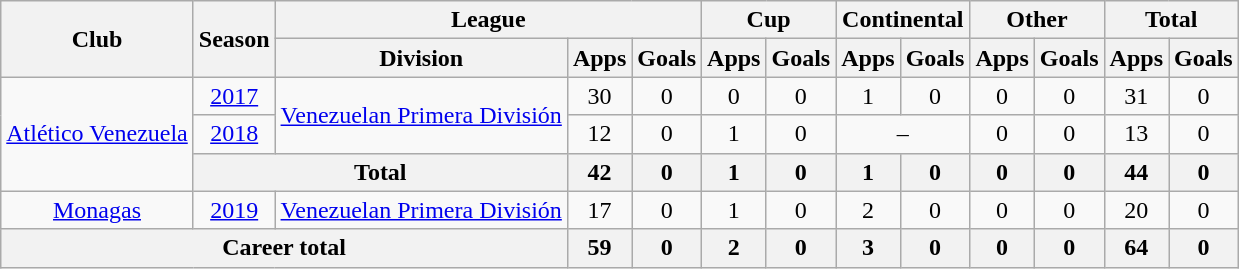<table class="wikitable" style="text-align: center">
<tr>
<th rowspan="2">Club</th>
<th rowspan="2">Season</th>
<th colspan="3">League</th>
<th colspan="2">Cup</th>
<th colspan="2">Continental</th>
<th colspan="2">Other</th>
<th colspan="2">Total</th>
</tr>
<tr>
<th>Division</th>
<th>Apps</th>
<th>Goals</th>
<th>Apps</th>
<th>Goals</th>
<th>Apps</th>
<th>Goals</th>
<th>Apps</th>
<th>Goals</th>
<th>Apps</th>
<th>Goals</th>
</tr>
<tr>
<td rowspan="3"><a href='#'>Atlético Venezuela</a></td>
<td><a href='#'>2017</a></td>
<td rowspan="2"><a href='#'>Venezuelan Primera División</a></td>
<td>30</td>
<td>0</td>
<td>0</td>
<td>0</td>
<td>1</td>
<td>0</td>
<td>0</td>
<td>0</td>
<td>31</td>
<td>0</td>
</tr>
<tr>
<td><a href='#'>2018</a></td>
<td>12</td>
<td>0</td>
<td>1</td>
<td>0</td>
<td colspan="2">–</td>
<td>0</td>
<td>0</td>
<td>13</td>
<td>0</td>
</tr>
<tr>
<th colspan="2"><strong>Total</strong></th>
<th>42</th>
<th>0</th>
<th>1</th>
<th>0</th>
<th>1</th>
<th>0</th>
<th>0</th>
<th>0</th>
<th>44</th>
<th>0</th>
</tr>
<tr>
<td><a href='#'>Monagas</a></td>
<td><a href='#'>2019</a></td>
<td><a href='#'>Venezuelan Primera División</a></td>
<td>17</td>
<td>0</td>
<td>1</td>
<td>0</td>
<td>2</td>
<td>0</td>
<td>0</td>
<td>0</td>
<td>20</td>
<td>0</td>
</tr>
<tr>
<th colspan="3"><strong>Career total</strong></th>
<th>59</th>
<th>0</th>
<th>2</th>
<th>0</th>
<th>3</th>
<th>0</th>
<th>0</th>
<th>0</th>
<th>64</th>
<th>0</th>
</tr>
</table>
